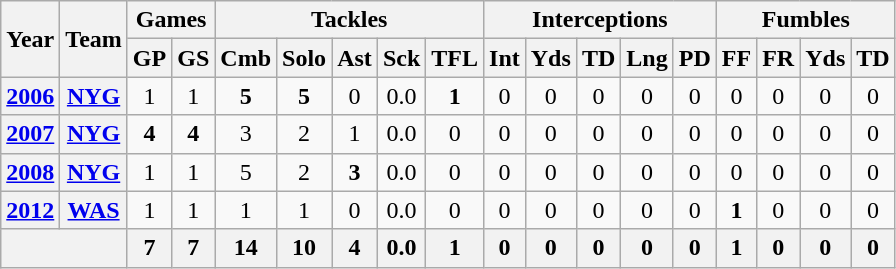<table class="wikitable" style="text-align:center">
<tr>
<th rowspan="2">Year</th>
<th rowspan="2">Team</th>
<th colspan="2">Games</th>
<th colspan="5">Tackles</th>
<th colspan="5">Interceptions</th>
<th colspan="4">Fumbles</th>
</tr>
<tr>
<th>GP</th>
<th>GS</th>
<th>Cmb</th>
<th>Solo</th>
<th>Ast</th>
<th>Sck</th>
<th>TFL</th>
<th>Int</th>
<th>Yds</th>
<th>TD</th>
<th>Lng</th>
<th>PD</th>
<th>FF</th>
<th>FR</th>
<th>Yds</th>
<th>TD</th>
</tr>
<tr>
<th><a href='#'>2006</a></th>
<th><a href='#'>NYG</a></th>
<td>1</td>
<td>1</td>
<td><strong>5</strong></td>
<td><strong>5</strong></td>
<td>0</td>
<td>0.0</td>
<td><strong>1</strong></td>
<td>0</td>
<td>0</td>
<td>0</td>
<td>0</td>
<td>0</td>
<td>0</td>
<td>0</td>
<td>0</td>
<td>0</td>
</tr>
<tr>
<th><a href='#'>2007</a></th>
<th><a href='#'>NYG</a></th>
<td><strong>4</strong></td>
<td><strong>4</strong></td>
<td>3</td>
<td>2</td>
<td>1</td>
<td>0.0</td>
<td>0</td>
<td>0</td>
<td>0</td>
<td>0</td>
<td>0</td>
<td>0</td>
<td>0</td>
<td>0</td>
<td>0</td>
<td>0</td>
</tr>
<tr>
<th><a href='#'>2008</a></th>
<th><a href='#'>NYG</a></th>
<td>1</td>
<td>1</td>
<td>5</td>
<td>2</td>
<td><strong>3</strong></td>
<td>0.0</td>
<td>0</td>
<td>0</td>
<td>0</td>
<td>0</td>
<td>0</td>
<td>0</td>
<td>0</td>
<td>0</td>
<td>0</td>
<td>0</td>
</tr>
<tr>
<th><a href='#'>2012</a></th>
<th><a href='#'>WAS</a></th>
<td>1</td>
<td>1</td>
<td>1</td>
<td>1</td>
<td>0</td>
<td>0.0</td>
<td>0</td>
<td>0</td>
<td>0</td>
<td>0</td>
<td>0</td>
<td>0</td>
<td><strong>1</strong></td>
<td>0</td>
<td>0</td>
<td>0</td>
</tr>
<tr>
<th colspan="2"></th>
<th>7</th>
<th>7</th>
<th>14</th>
<th>10</th>
<th>4</th>
<th>0.0</th>
<th>1</th>
<th>0</th>
<th>0</th>
<th>0</th>
<th>0</th>
<th>0</th>
<th>1</th>
<th>0</th>
<th>0</th>
<th>0</th>
</tr>
</table>
